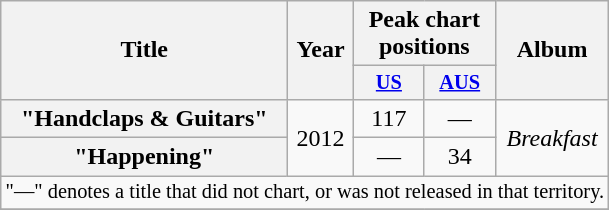<table class="wikitable plainrowheaders" style="text-align:center;" border="1">
<tr>
<th scope="col" rowspan="2">Title</th>
<th scope="col" rowspan="2">Year</th>
<th scope="col" colspan="2">Peak chart positions</th>
<th scope="col" rowspan="2">Album</th>
</tr>
<tr>
<th scope="col" style="width:3em;font-size:85%;"><a href='#'>US</a><br></th>
<th scope="col" style="width:3em;font-size:85%;"><a href='#'>AUS</a><br></th>
</tr>
<tr>
<th scope="row">"Handclaps & Guitars"</th>
<td rowspan="2">2012</td>
<td>117</td>
<td>—</td>
<td rowspan="2"><em>Breakfast</em></td>
</tr>
<tr>
<th scope="row">"Happening"</th>
<td>—</td>
<td>34</td>
</tr>
<tr>
<td colspan="13" style="font-size:85%;">"—" denotes a title that did not chart, or was not released in that territory.</td>
</tr>
<tr>
</tr>
</table>
